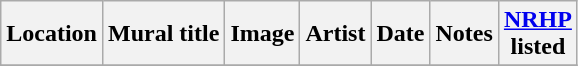<table class="wikitable sortable">
<tr>
<th>Location</th>
<th>Mural title</th>
<th>Image</th>
<th>Artist</th>
<th>Date</th>
<th>Notes</th>
<th><a href='#'>NRHP</a><br>listed</th>
</tr>
<tr>
</tr>
</table>
